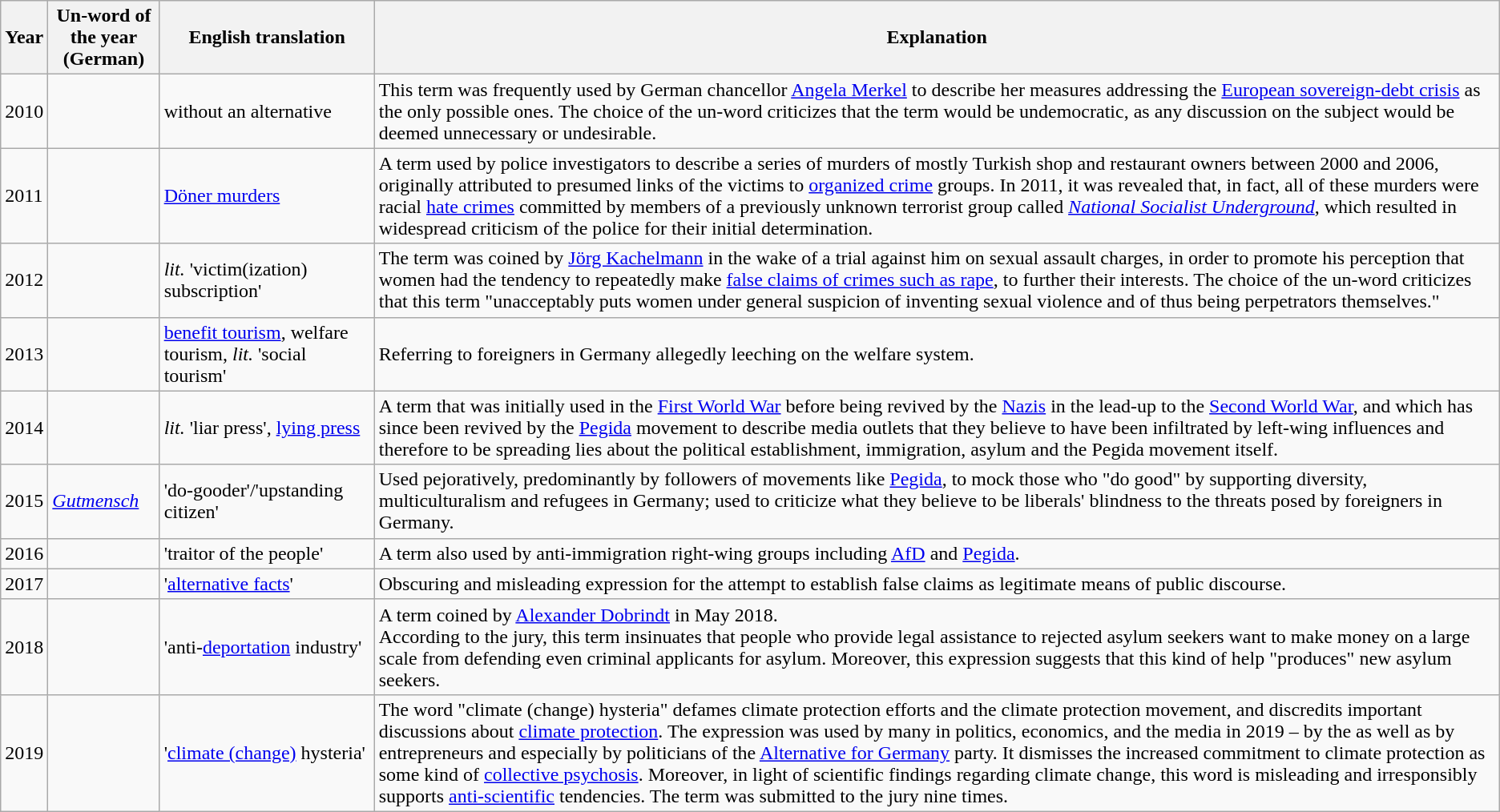<table class="wikitable">
<tr>
<th>Year</th>
<th>Un-word of the year<br>(German)</th>
<th>English translation</th>
<th>Explanation</th>
</tr>
<tr>
<td>2010</td>
<td></td>
<td>without an alternative</td>
<td>This term was frequently used by German chancellor <a href='#'>Angela Merkel</a> to describe her measures addressing the <a href='#'>European sovereign-debt crisis</a> as the only possible ones. The choice of the un-word criticizes that the term would be undemocratic, as any discussion on the subject would be deemed unnecessary or undesirable. </td>
</tr>
<tr>
<td>2011</td>
<td></td>
<td><a href='#'>Döner murders</a></td>
<td>A term used by police investigators to describe a series of murders of mostly Turkish shop and restaurant owners between 2000 and 2006, originally attributed to presumed links of the victims to <a href='#'>organized crime</a> groups. In 2011, it was revealed that, in fact, all of these murders were racial <a href='#'>hate crimes</a> committed by members of a previously unknown terrorist group called <em><a href='#'>National Socialist Underground</a></em>, which resulted in widespread criticism of the police for their initial determination.</td>
</tr>
<tr>
<td>2012</td>
<td></td>
<td><em>lit.</em> 'victim(ization) subscription'</td>
<td>The term was coined by <a href='#'>Jörg Kachelmann</a> in the wake of a trial against him on sexual assault charges, in order to promote his perception that women had the tendency to repeatedly make <a href='#'>false claims of crimes such as rape</a>, to further their interests. The choice of the un-word criticizes that this term "unacceptably puts women under general suspicion of inventing sexual violence and of thus being perpetrators themselves."</td>
</tr>
<tr>
<td>2013</td>
<td></td>
<td><a href='#'>benefit tourism</a>, welfare tourism, <em>lit.</em> 'social tourism'</td>
<td>Referring to foreigners in Germany allegedly leeching on the welfare system.</td>
</tr>
<tr>
<td>2014</td>
<td></td>
<td><em>lit.</em> 'liar press', <a href='#'>lying press</a></td>
<td>A term that was initially used in the <a href='#'>First World War</a> before being revived by the <a href='#'>Nazis</a> in the lead-up to the <a href='#'>Second World War</a>, and which has since been revived by the <a href='#'>Pegida</a> movement to describe media outlets that they believe to have been infiltrated by left-wing influences and therefore to be spreading lies about the political establishment, immigration, asylum and the Pegida movement itself.</td>
</tr>
<tr>
<td>2015</td>
<td><em><a href='#'>Gutmensch</a></em></td>
<td>'do-gooder'/'upstanding citizen'</td>
<td>Used pejoratively, predominantly by followers of movements like <a href='#'>Pegida</a>, to mock those who "do good" by supporting diversity, multiculturalism and refugees in Germany; used to criticize what they believe to be liberals' blindness to the threats posed by foreigners in Germany.</td>
</tr>
<tr>
<td>2016</td>
<td></td>
<td>'traitor of the people'</td>
<td>A term also used by anti-immigration right-wing groups including <a href='#'>AfD</a> and <a href='#'>Pegida</a>.</td>
</tr>
<tr>
<td>2017</td>
<td></td>
<td>'<a href='#'>alternative facts</a>'</td>
<td>Obscuring and misleading expression for the attempt to establish false claims as legitimate means of public discourse.</td>
</tr>
<tr>
<td>2018</td>
<td></td>
<td>'anti-<a href='#'>deportation</a> industry'</td>
<td>A term coined by <a href='#'>Alexander Dobrindt</a> in May 2018.<br>According to the jury, this term insinuates that people who provide legal assistance to rejected asylum seekers want to make money on a large scale from defending even criminal applicants for asylum. 
Moreover, this expression suggests that this kind of help "produces" new asylum seekers.</td>
</tr>
<tr>
<td>2019</td>
<td></td>
<td>'<a href='#'>climate (change)</a> hysteria'</td>
<td>The word "climate (change) hysteria" defames climate protection efforts and the climate protection movement, and discredits important discussions about <a href='#'>climate protection</a>. The expression was used by many in politics, economics, and the media in 2019 – by the  as well as by entrepreneurs and especially by politicians of the <a href='#'>Alternative for Germany</a> party. It dismisses the increased commitment to climate protection as some kind of <a href='#'>collective psychosis</a>. Moreover, in light of scientific findings regarding climate change, this word is misleading and irresponsibly supports <a href='#'>anti-scientific</a> tendencies. The term was submitted to the jury nine times.</td>
</tr>
</table>
